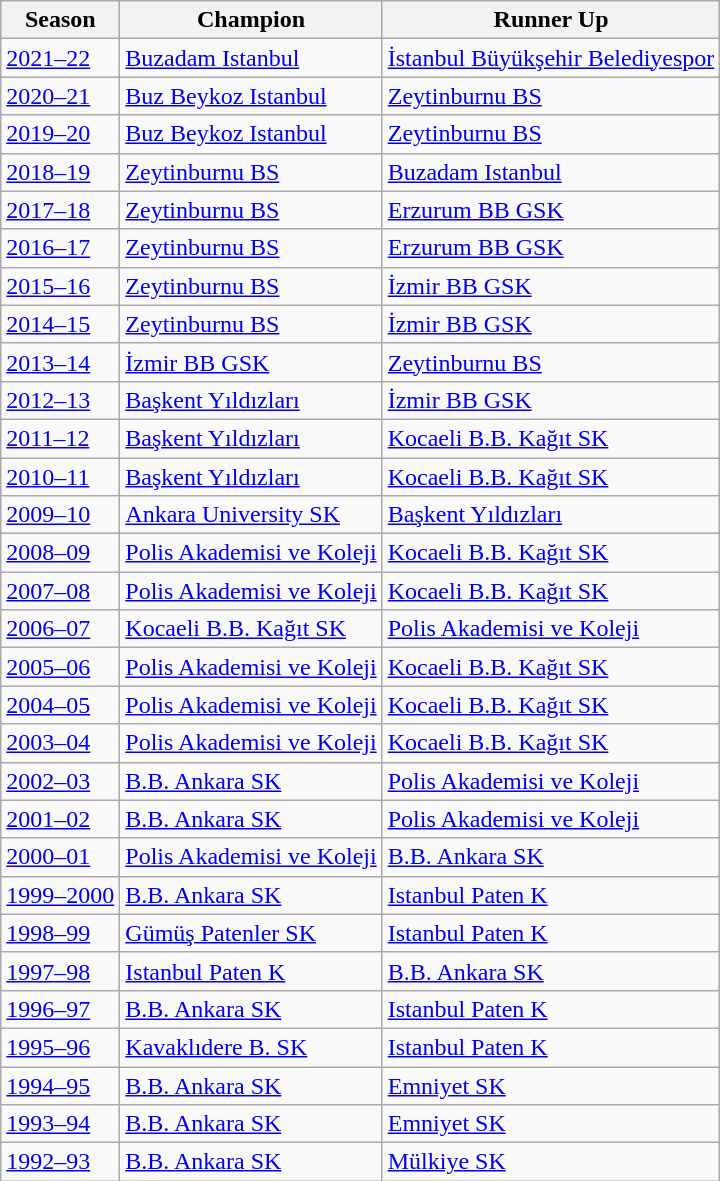<table class="wikitable">
<tr>
<th>Season</th>
<th>Champion</th>
<th>Runner Up</th>
</tr>
<tr>
<td><a href='#'>2021–22</a></td>
<td><a href='#'>Buzadam Istanbul</a></td>
<td><a href='#'>İstanbul Büyükşehir Belediyespor</a></td>
</tr>
<tr>
<td><a href='#'>2020–21</a></td>
<td><a href='#'>Buz Beykoz Istanbul</a></td>
<td><a href='#'>Zeytinburnu BS</a></td>
</tr>
<tr>
<td><a href='#'>2019–20</a></td>
<td><a href='#'>Buz Beykoz Istanbul</a></td>
<td><a href='#'>Zeytinburnu BS</a></td>
</tr>
<tr>
<td><a href='#'>2018–19</a></td>
<td><a href='#'>Zeytinburnu BS</a></td>
<td><a href='#'>Buzadam Istanbul</a></td>
</tr>
<tr>
<td><a href='#'>2017–18</a></td>
<td><a href='#'>Zeytinburnu BS</a></td>
<td><a href='#'>Erzurum BB GSK</a></td>
</tr>
<tr>
<td><a href='#'>2016–17</a></td>
<td><a href='#'>Zeytinburnu BS</a></td>
<td><a href='#'>Erzurum BB GSK</a></td>
</tr>
<tr>
<td><a href='#'>2015–16</a></td>
<td><a href='#'>Zeytinburnu BS</a></td>
<td><a href='#'>İzmir BB GSK</a></td>
</tr>
<tr>
<td><a href='#'>2014–15</a></td>
<td><a href='#'>Zeytinburnu BS</a></td>
<td><a href='#'>İzmir BB GSK</a></td>
</tr>
<tr>
<td><a href='#'>2013–14</a></td>
<td><a href='#'>İzmir BB GSK</a></td>
<td><a href='#'>Zeytinburnu BS</a></td>
</tr>
<tr>
<td><a href='#'>2012–13</a></td>
<td><a href='#'>Başkent Yıldızları</a></td>
<td><a href='#'>İzmir BB GSK</a></td>
</tr>
<tr>
<td><a href='#'>2011–12</a></td>
<td><a href='#'>Başkent Yıldızları</a></td>
<td><a href='#'>Kocaeli B.B. Kağıt SK</a></td>
</tr>
<tr>
<td><a href='#'>2010–11</a></td>
<td><a href='#'>Başkent Yıldızları</a></td>
<td><a href='#'>Kocaeli B.B. Kağıt SK</a></td>
</tr>
<tr>
<td><a href='#'>2009–10</a></td>
<td><a href='#'>Ankara University SK</a></td>
<td><a href='#'>Başkent Yıldızları</a></td>
</tr>
<tr>
<td><a href='#'>2008–09</a></td>
<td><a href='#'>Polis Akademisi ve Koleji</a></td>
<td><a href='#'>Kocaeli B.B. Kağıt SK</a></td>
</tr>
<tr>
<td><a href='#'>2007–08</a></td>
<td><a href='#'>Polis Akademisi ve Koleji</a></td>
<td><a href='#'>Kocaeli B.B. Kağıt SK</a></td>
</tr>
<tr>
<td><a href='#'>2006–07</a></td>
<td><a href='#'>Kocaeli B.B. Kağıt SK</a></td>
<td><a href='#'>Polis Akademisi ve Koleji</a></td>
</tr>
<tr>
<td><a href='#'>2005–06</a></td>
<td><a href='#'>Polis Akademisi ve Koleji</a></td>
<td><a href='#'>Kocaeli B.B. Kağıt SK</a></td>
</tr>
<tr>
<td><a href='#'>2004–05</a></td>
<td><a href='#'>Polis Akademisi ve Koleji</a></td>
<td><a href='#'>Kocaeli B.B. Kağıt SK</a></td>
</tr>
<tr>
<td><a href='#'>2003–04</a></td>
<td><a href='#'>Polis Akademisi ve Koleji</a></td>
<td><a href='#'>Kocaeli B.B. Kağıt SK</a></td>
</tr>
<tr>
<td><a href='#'>2002–03</a></td>
<td><a href='#'>B.B. Ankara SK</a></td>
<td><a href='#'>Polis Akademisi ve Koleji</a></td>
</tr>
<tr>
<td><a href='#'>2001–02</a></td>
<td><a href='#'>B.B. Ankara SK</a></td>
<td><a href='#'>Polis Akademisi ve Koleji</a></td>
</tr>
<tr>
<td><a href='#'>2000–01</a></td>
<td><a href='#'>Polis Akademisi ve Koleji</a></td>
<td><a href='#'>B.B. Ankara SK</a></td>
</tr>
<tr>
<td><a href='#'>1999–2000</a></td>
<td><a href='#'>B.B. Ankara SK</a></td>
<td><a href='#'>Istanbul Paten K</a></td>
</tr>
<tr>
<td><a href='#'>1998–99</a></td>
<td><a href='#'>Gümüş Patenler SK</a></td>
<td><a href='#'>Istanbul Paten K</a></td>
</tr>
<tr>
<td><a href='#'>1997–98</a></td>
<td><a href='#'>Istanbul Paten K</a></td>
<td><a href='#'>B.B. Ankara SK</a></td>
</tr>
<tr>
<td><a href='#'>1996–97</a></td>
<td><a href='#'>B.B. Ankara SK</a></td>
<td><a href='#'>Istanbul Paten K</a></td>
</tr>
<tr>
<td><a href='#'>1995–96</a></td>
<td><a href='#'>Kavaklıdere B. SK</a></td>
<td><a href='#'>Istanbul Paten K</a></td>
</tr>
<tr>
<td><a href='#'>1994–95</a></td>
<td><a href='#'>B.B. Ankara SK</a></td>
<td><a href='#'>Emniyet SK</a></td>
</tr>
<tr>
<td><a href='#'>1993–94</a></td>
<td><a href='#'>B.B. Ankara SK</a></td>
<td><a href='#'>Emniyet SK</a></td>
</tr>
<tr>
<td><a href='#'>1992–93</a></td>
<td><a href='#'>B.B. Ankara SK</a></td>
<td><a href='#'>Mülkiye SK</a></td>
</tr>
</table>
